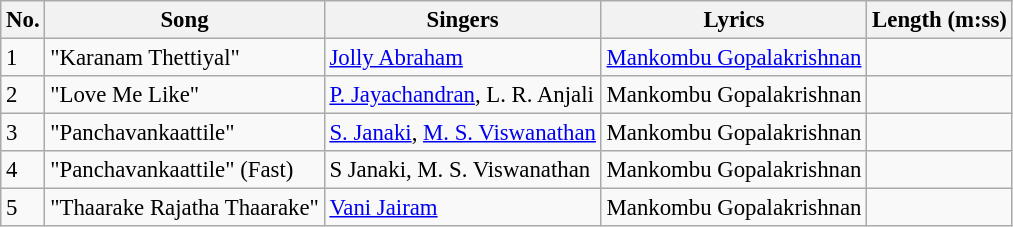<table class="wikitable" style="font-size:95%;">
<tr>
<th>No.</th>
<th>Song</th>
<th>Singers</th>
<th>Lyrics</th>
<th>Length (m:ss)</th>
</tr>
<tr>
<td>1</td>
<td>"Karanam Thettiyal"</td>
<td><a href='#'>Jolly Abraham</a></td>
<td><a href='#'>Mankombu Gopalakrishnan</a></td>
<td></td>
</tr>
<tr>
<td>2</td>
<td>"Love Me Like"</td>
<td><a href='#'>P. Jayachandran</a>, L. R. Anjali</td>
<td>Mankombu Gopalakrishnan</td>
<td></td>
</tr>
<tr>
<td>3</td>
<td>"Panchavankaattile"</td>
<td><a href='#'>S. Janaki</a>, <a href='#'>M. S. Viswanathan</a></td>
<td>Mankombu Gopalakrishnan</td>
<td></td>
</tr>
<tr>
<td>4</td>
<td>"Panchavankaattile" (Fast)</td>
<td>S Janaki, M. S. Viswanathan</td>
<td>Mankombu Gopalakrishnan</td>
<td></td>
</tr>
<tr>
<td>5</td>
<td>"Thaarake Rajatha Thaarake"</td>
<td><a href='#'>Vani Jairam</a></td>
<td>Mankombu Gopalakrishnan</td>
<td></td>
</tr>
</table>
